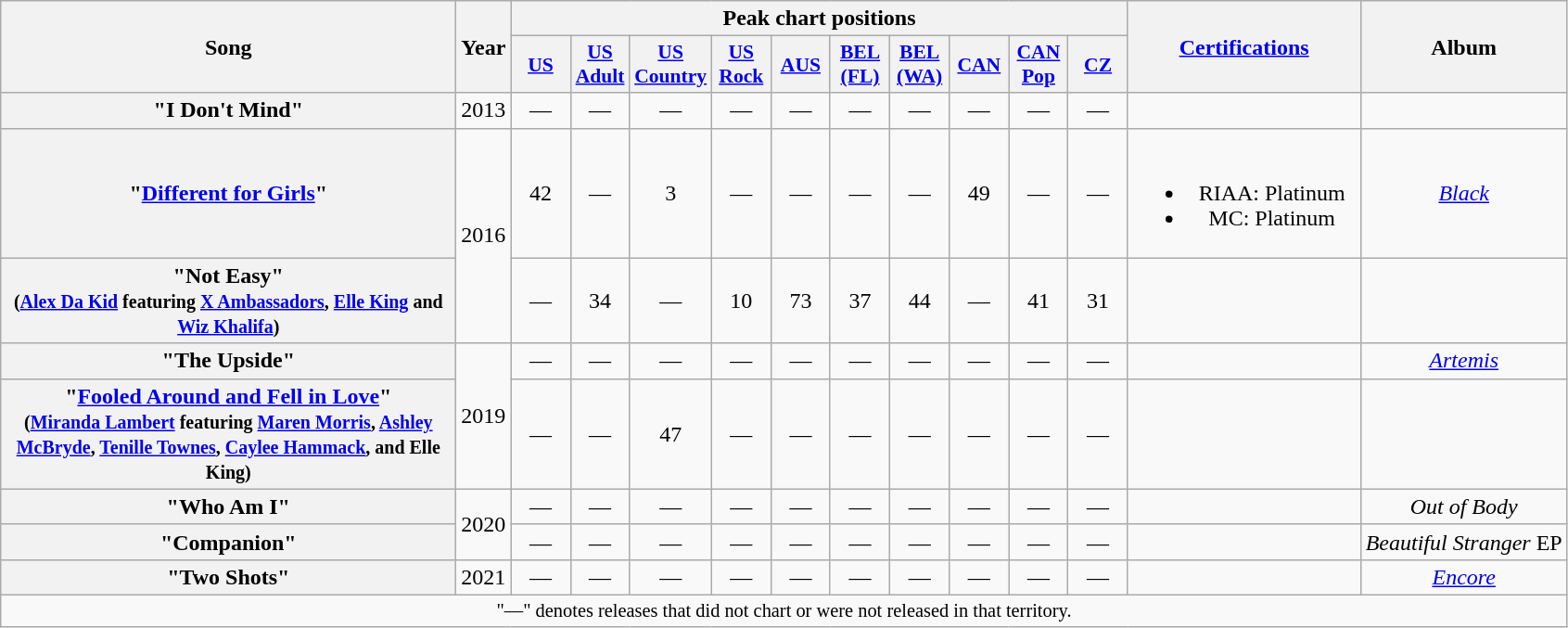<table class="wikitable plainrowheaders" style="text-align:center;">
<tr>
<th scope="col" rowspan="2" style="width:20em;">Song</th>
<th scope="col" rowspan="2" style="width:1em;">Year</th>
<th scope="col" colspan="10">Peak chart positions</th>
<th scope="col" rowspan="2" style="width:10em;"><a href='#'>Certifications</a></th>
<th scope="col" rowspan="2">Album</th>
</tr>
<tr>
<th scope="col" style="width:2.5em;font-size:90%;"><a href='#'>US</a><br></th>
<th scope="col" style="width:2.5em;font-size:90%;"><a href='#'>US<br>Adult</a><br></th>
<th scope="col" style="width:2.5em;font-size:90%;"><a href='#'>US<br>Country</a><br></th>
<th scope="col" style="width:2.5em;font-size:90%;"><a href='#'>US<br>Rock</a><br></th>
<th scope="col" style="width:2.5em;font-size:90%;"><a href='#'>AUS</a><br></th>
<th scope="col" style="width:2.5em;font-size:90%;"><a href='#'>BEL<br>(FL)</a><br></th>
<th scope="col" style="width:2.5em;font-size:90%;"><a href='#'>BEL<br>(WA)</a><br></th>
<th scope="col" style="width:2.5em;font-size:90%;"><a href='#'>CAN</a><br></th>
<th scope="col" style="width:2.5em;font-size:90%;"><a href='#'>CAN<br>Pop</a><br></th>
<th scope="col" style="width:2.5em;font-size:90%;"><a href='#'>CZ</a><br></th>
</tr>
<tr>
<th scope="row">"I Don't Mind"<br></th>
<td>2013</td>
<td>—</td>
<td>—</td>
<td>—</td>
<td>—</td>
<td>—</td>
<td>—</td>
<td>—</td>
<td>—</td>
<td>—</td>
<td>—</td>
<td></td>
<td></td>
</tr>
<tr>
<th scope="row">"<a href='#'>Different for Girls</a>"<br></th>
<td rowspan="2">2016</td>
<td>42</td>
<td>—</td>
<td>3</td>
<td>—</td>
<td>—</td>
<td>—</td>
<td>—</td>
<td>49</td>
<td>—</td>
<td>—</td>
<td><br><ul><li>RIAA: Platinum</li><li>MC: Platinum</li></ul></td>
<td><em><a href='#'>Black</a></em></td>
</tr>
<tr>
<th scope="row">"Not Easy"<br><small>(<a href='#'>Alex Da Kid</a> featuring <a href='#'>X Ambassadors</a>, <a href='#'>Elle King</a> and <a href='#'>Wiz Khalifa</a>)</small></th>
<td>—</td>
<td>34</td>
<td>—</td>
<td>10</td>
<td>73</td>
<td>37</td>
<td>44</td>
<td>—</td>
<td>41</td>
<td>31</td>
<td></td>
<td></td>
</tr>
<tr>
<th scope="row">"The Upside"<br></th>
<td rowspan="2">2019</td>
<td>—</td>
<td>—</td>
<td>—</td>
<td>—</td>
<td>—</td>
<td>—</td>
<td>—</td>
<td>—</td>
<td>—</td>
<td>—</td>
<td></td>
<td><em><a href='#'>Artemis</a></em></td>
</tr>
<tr>
<th scope="row">"<a href='#'>Fooled Around and Fell in Love</a>"<br><small>(<a href='#'>Miranda Lambert</a> featuring <a href='#'>Maren Morris</a>, <a href='#'>Ashley McBryde</a>, <a href='#'>Tenille Townes</a>, <a href='#'>Caylee Hammack</a>, and Elle King)</small></th>
<td>—</td>
<td>—</td>
<td>47</td>
<td>—</td>
<td>—</td>
<td>—</td>
<td>—</td>
<td>—</td>
<td>—</td>
<td>—</td>
<td></td>
<td></td>
</tr>
<tr>
<th scope="row">"Who Am I"<br></th>
<td rowspan="2">2020</td>
<td>—</td>
<td>—</td>
<td>—</td>
<td>—</td>
<td>—</td>
<td>—</td>
<td>—</td>
<td>—</td>
<td>—</td>
<td>—</td>
<td></td>
<td><em>Out of Body</em></td>
</tr>
<tr>
<th scope="row">"Companion"<br></th>
<td>—</td>
<td>—</td>
<td>—</td>
<td>—</td>
<td>—</td>
<td>—</td>
<td>—</td>
<td>—</td>
<td>—</td>
<td>—</td>
<td></td>
<td><em>Beautiful Stranger</em> EP</td>
</tr>
<tr>
<th scope="row">"Two Shots"<br></th>
<td>2021</td>
<td>—</td>
<td>—</td>
<td>—</td>
<td>—</td>
<td>—</td>
<td>—</td>
<td>—</td>
<td>—</td>
<td>—</td>
<td>—</td>
<td></td>
<td><em><a href='#'>Encore</a></em></td>
</tr>
<tr>
<td colspan="15" style="text-align:center; font-size:85%;">"—" denotes releases that did not chart or were not released in that territory.</td>
</tr>
</table>
